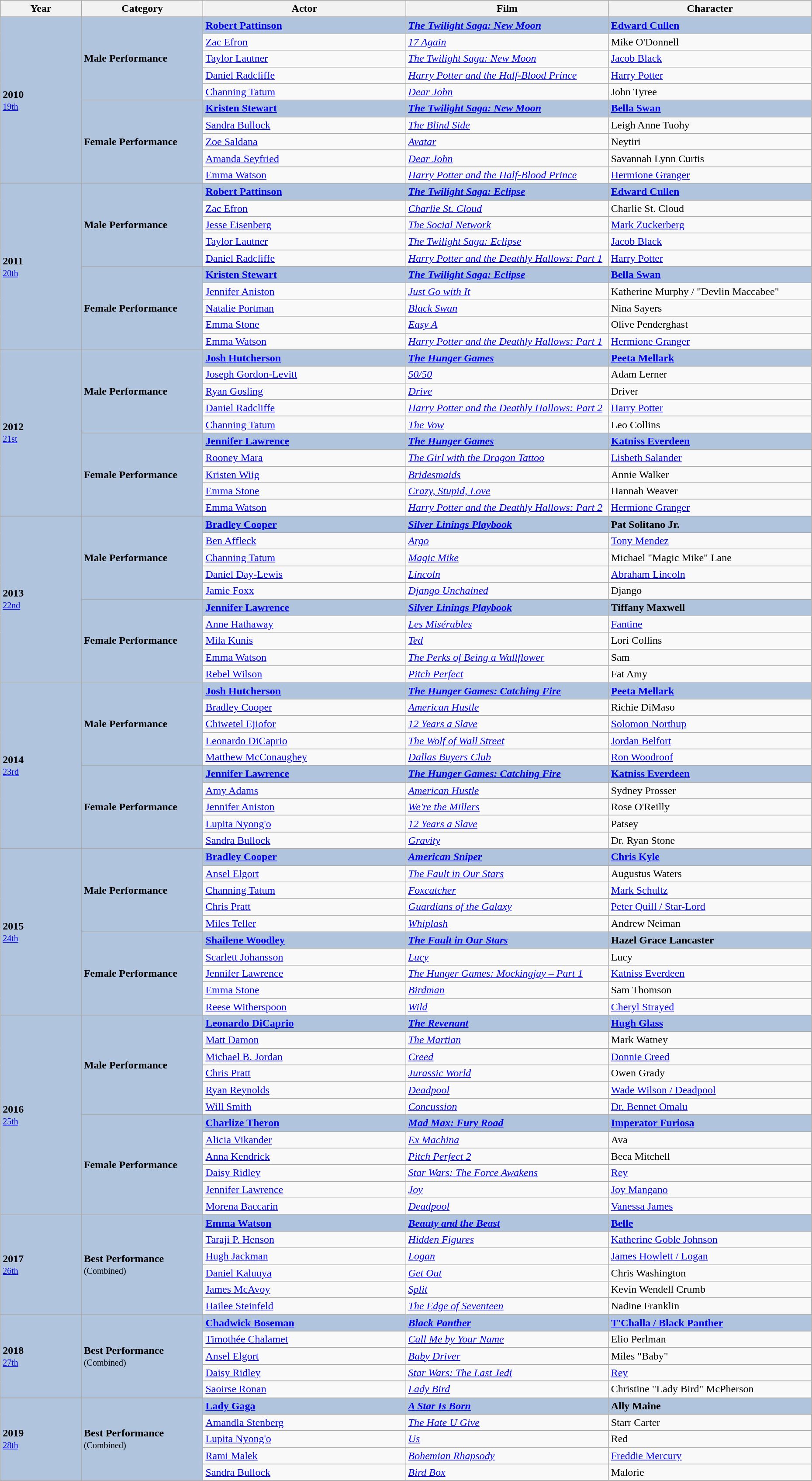<table class="wikitable" style="width:98%">
<tr style="background:#bebebe;">
<th style="width:10%;">Year</th>
<th style="width:15%;">Category</th>
<th style="width:25%;">Actor</th>
<th style="width:25%;">Film</th>
<th style="width:25%;">Character</th>
</tr>
<tr style="background:#B0C4DE;">
<td rowspan="10"><strong>2010</strong><br><small><a href='#'>19th</a></small><small></small></td>
<td rowspan="5"><strong>Male Performance</strong></td>
<td><strong><a href='#'>Robert Pattinson</a></strong></td>
<td><strong><em><a href='#'>The Twilight Saga: New Moon</a></em></strong></td>
<td><strong><a href='#'>Edward Cullen</a></strong></td>
</tr>
<tr>
<td><a href='#'>Zac Efron</a></td>
<td><em><a href='#'>17 Again</a></em></td>
<td>Mike O'Donnell</td>
</tr>
<tr>
<td><a href='#'>Taylor Lautner</a></td>
<td><em><a href='#'>The Twilight Saga: New Moon</a></em></td>
<td><a href='#'>Jacob Black</a></td>
</tr>
<tr>
<td><a href='#'>Daniel Radcliffe</a></td>
<td><em><a href='#'>Harry Potter and the Half-Blood Prince</a></em></td>
<td><a href='#'>Harry Potter</a></td>
</tr>
<tr>
<td><a href='#'>Channing Tatum</a></td>
<td><em><a href='#'>Dear John</a></em></td>
<td>John Tyree</td>
</tr>
<tr style="background:#B0C4DE;">
<td rowspan="5"><strong>Female Performance</strong></td>
<td><strong><a href='#'>Kristen Stewart</a></strong></td>
<td><strong><em><a href='#'>The Twilight Saga: New Moon</a></em></strong></td>
<td><strong><a href='#'>Bella Swan</a></strong></td>
</tr>
<tr>
<td><a href='#'>Sandra Bullock</a></td>
<td><em><a href='#'>The Blind Side</a></em></td>
<td>Leigh Anne Tuohy</td>
</tr>
<tr>
<td><a href='#'>Zoe Saldana</a></td>
<td><em><a href='#'>Avatar</a></em></td>
<td>Neytiri</td>
</tr>
<tr>
<td><a href='#'>Amanda Seyfried</a></td>
<td><em><a href='#'>Dear John</a></em></td>
<td>Savannah Lynn Curtis</td>
</tr>
<tr>
<td><a href='#'>Emma Watson</a></td>
<td><em><a href='#'>Harry Potter and the Half-Blood Prince</a></em></td>
<td><a href='#'>Hermione Granger</a></td>
</tr>
<tr style="background:#B0C4DE;">
<td rowspan="10"><strong>2011</strong><br><small><a href='#'>20th</a></small><small></small></td>
<td rowspan="5"><strong>Male Performance</strong></td>
<td><strong><a href='#'>Robert Pattinson</a></strong></td>
<td><strong><em><a href='#'>The Twilight Saga: Eclipse</a></em></strong></td>
<td><strong><a href='#'>Edward Cullen</a></strong></td>
</tr>
<tr>
<td><a href='#'>Zac Efron</a></td>
<td><em><a href='#'>Charlie St. Cloud</a></em></td>
<td>Charlie St. Cloud</td>
</tr>
<tr>
<td><a href='#'>Jesse Eisenberg</a></td>
<td><em><a href='#'>The Social Network</a></em></td>
<td><a href='#'>Mark Zuckerberg</a></td>
</tr>
<tr>
<td><a href='#'>Taylor Lautner</a></td>
<td><em><a href='#'>The Twilight Saga: Eclipse</a></em></td>
<td><a href='#'>Jacob Black</a></td>
</tr>
<tr>
<td><a href='#'>Daniel Radcliffe</a></td>
<td><em><a href='#'>Harry Potter and the Deathly Hallows: Part 1</a></em></td>
<td><a href='#'>Harry Potter</a></td>
</tr>
<tr style="background:#B0C4DE;">
<td rowspan="5"><strong>Female Performance</strong></td>
<td><strong><a href='#'>Kristen Stewart</a></strong></td>
<td><strong><em><a href='#'>The Twilight Saga: Eclipse</a></em></strong></td>
<td><strong><a href='#'>Bella Swan</a></strong></td>
</tr>
<tr>
<td><a href='#'>Jennifer Aniston</a></td>
<td><em><a href='#'>Just Go with It</a></em></td>
<td>Katherine Murphy / "Devlin Maccabee"</td>
</tr>
<tr>
<td><a href='#'>Natalie Portman</a></td>
<td><em><a href='#'>Black Swan</a></em></td>
<td>Nina Sayers</td>
</tr>
<tr>
<td><a href='#'>Emma Stone</a></td>
<td><em><a href='#'>Easy A</a></em></td>
<td>Olive Penderghast</td>
</tr>
<tr>
<td><a href='#'>Emma Watson</a></td>
<td><em><a href='#'>Harry Potter and the Deathly Hallows: Part 1</a></em></td>
<td><a href='#'>Hermione Granger</a></td>
</tr>
<tr style="background:#B0C4DE;">
<td rowspan="10"><strong>2012</strong><br><small><a href='#'>21st</a></small><small></small></td>
<td rowspan="5"><strong>Male Performance</strong></td>
<td><strong><a href='#'>Josh Hutcherson</a></strong></td>
<td><strong><em><a href='#'>The Hunger Games</a></em></strong></td>
<td><strong><a href='#'>Peeta Mellark</a></strong></td>
</tr>
<tr>
<td><a href='#'>Joseph Gordon-Levitt</a></td>
<td><em><a href='#'>50/50</a></em></td>
<td>Adam Lerner</td>
</tr>
<tr>
<td><a href='#'>Ryan Gosling</a></td>
<td><em><a href='#'>Drive</a></em></td>
<td>Driver</td>
</tr>
<tr>
<td><a href='#'>Daniel Radcliffe</a></td>
<td><em><a href='#'>Harry Potter and the Deathly Hallows: Part 2</a></em></td>
<td><a href='#'>Harry Potter</a></td>
</tr>
<tr>
<td><a href='#'>Channing Tatum</a></td>
<td><em><a href='#'>The Vow</a></em></td>
<td>Leo Collins</td>
</tr>
<tr style="background:#B0C4DE;">
<td rowspan="5"><strong>Female Performance</strong></td>
<td><strong><a href='#'>Jennifer Lawrence</a></strong></td>
<td><strong><em><a href='#'>The Hunger Games</a></em></strong></td>
<td><strong><a href='#'>Katniss Everdeen</a></strong></td>
</tr>
<tr>
<td><a href='#'>Rooney Mara</a></td>
<td><em><a href='#'>The Girl with the Dragon Tattoo</a></em></td>
<td><a href='#'>Lisbeth Salander</a></td>
</tr>
<tr>
<td><a href='#'>Kristen Wiig</a></td>
<td><em><a href='#'>Bridesmaids</a></em></td>
<td>Annie Walker</td>
</tr>
<tr>
<td><a href='#'>Emma Stone</a></td>
<td><em><a href='#'>Crazy, Stupid, Love</a></em></td>
<td>Hannah Weaver</td>
</tr>
<tr>
<td><a href='#'>Emma Watson</a></td>
<td><em><a href='#'>Harry Potter and the Deathly Hallows: Part 2</a></em></td>
<td><a href='#'>Hermione Granger</a></td>
</tr>
<tr style="background:#B0C4DE;">
<td rowspan="10"><strong>2013</strong><br><small><a href='#'>22nd</a></small><small></small></td>
<td rowspan="5"><strong>Male Performance</strong></td>
<td><strong><a href='#'>Bradley Cooper</a></strong></td>
<td><strong><em><a href='#'>Silver Linings Playbook</a></em></strong></td>
<td><strong>Pat Solitano Jr.</strong></td>
</tr>
<tr>
<td><a href='#'>Ben Affleck</a></td>
<td><em><a href='#'>Argo</a></em></td>
<td><a href='#'>Tony Mendez</a></td>
</tr>
<tr>
<td><a href='#'>Channing Tatum</a></td>
<td><em><a href='#'>Magic Mike</a></em></td>
<td>Michael "Magic Mike" Lane</td>
</tr>
<tr>
<td><a href='#'>Daniel Day-Lewis</a></td>
<td><em><a href='#'>Lincoln</a></em></td>
<td><a href='#'>Abraham Lincoln</a></td>
</tr>
<tr>
<td><a href='#'>Jamie Foxx</a></td>
<td><em><a href='#'>Django Unchained</a></em></td>
<td>Django</td>
</tr>
<tr style="background:#B0C4DE;">
<td rowspan="5"><strong>Female Performance</strong></td>
<td><strong><a href='#'>Jennifer Lawrence</a></strong></td>
<td><strong><em><a href='#'>Silver Linings Playbook</a></em></strong></td>
<td><strong>Tiffany Maxwell</strong></td>
</tr>
<tr>
<td><a href='#'>Anne Hathaway</a></td>
<td><em><a href='#'>Les Misérables</a></em></td>
<td><a href='#'>Fantine</a></td>
</tr>
<tr>
<td><a href='#'>Mila Kunis</a></td>
<td><em><a href='#'>Ted</a></em></td>
<td>Lori Collins</td>
</tr>
<tr>
<td><a href='#'>Emma Watson</a></td>
<td><em><a href='#'>The Perks of Being a Wallflower</a></em></td>
<td>Sam</td>
</tr>
<tr>
<td><a href='#'>Rebel Wilson</a></td>
<td><em><a href='#'>Pitch Perfect</a></em></td>
<td>Fat Amy</td>
</tr>
<tr style="background:#B0C4DE;">
<td rowspan="10"><strong>2014</strong><br><small><a href='#'>23rd</a></small><small></small></td>
<td rowspan="5"><strong>Male Performance</strong></td>
<td><strong><a href='#'>Josh Hutcherson</a></strong></td>
<td><strong><em><a href='#'>The Hunger Games: Catching Fire</a></em></strong></td>
<td><strong><a href='#'>Peeta Mellark</a></strong></td>
</tr>
<tr>
<td><a href='#'>Bradley Cooper</a></td>
<td><em><a href='#'>American Hustle</a></em></td>
<td>Richie DiMaso</td>
</tr>
<tr>
<td><a href='#'>Chiwetel Ejiofor</a></td>
<td><em><a href='#'>12 Years a Slave</a></em></td>
<td><a href='#'>Solomon Northup</a></td>
</tr>
<tr>
<td><a href='#'>Leonardo DiCaprio</a></td>
<td><em><a href='#'>The Wolf of Wall Street</a></em></td>
<td><a href='#'>Jordan Belfort</a></td>
</tr>
<tr>
<td><a href='#'>Matthew McConaughey</a></td>
<td><em><a href='#'>Dallas Buyers Club</a></em></td>
<td><a href='#'>Ron Woodroof</a></td>
</tr>
<tr style="background:#B0C4DE;">
<td rowspan="5"><strong>Female Performance</strong></td>
<td><strong><a href='#'>Jennifer Lawrence</a></strong></td>
<td><strong><em><a href='#'>The Hunger Games: Catching Fire</a></em></strong></td>
<td><strong><a href='#'>Katniss Everdeen</a></strong></td>
</tr>
<tr>
<td><a href='#'>Amy Adams</a></td>
<td><em><a href='#'>American Hustle</a></em></td>
<td>Sydney Prosser</td>
</tr>
<tr>
<td><a href='#'>Jennifer Aniston</a></td>
<td><em><a href='#'>We're the Millers</a></em></td>
<td>Rose O'Reilly</td>
</tr>
<tr>
<td><a href='#'>Lupita Nyong'o</a></td>
<td><em><a href='#'>12 Years a Slave</a></em></td>
<td>Patsey</td>
</tr>
<tr>
<td><a href='#'>Sandra Bullock</a></td>
<td><em><a href='#'>Gravity</a></em></td>
<td>Dr. Ryan Stone</td>
</tr>
<tr style="background:#B0C4DE;">
<td rowspan="10"><strong>2015</strong><br><small><a href='#'>24th</a></small><small></small></td>
<td rowspan="5"><strong>Male Performance</strong></td>
<td><strong><a href='#'>Bradley Cooper</a></strong></td>
<td><strong><em><a href='#'>American Sniper</a></em></strong></td>
<td><strong><a href='#'>Chris Kyle</a></strong></td>
</tr>
<tr>
<td><a href='#'>Ansel Elgort</a></td>
<td><em><a href='#'>The Fault in Our Stars</a></em></td>
<td>Augustus Waters</td>
</tr>
<tr>
<td><a href='#'>Channing Tatum</a></td>
<td><em><a href='#'>Foxcatcher</a></em></td>
<td><a href='#'>Mark Schultz</a></td>
</tr>
<tr>
<td><a href='#'>Chris Pratt</a></td>
<td><em><a href='#'>Guardians of the Galaxy</a></em></td>
<td><a href='#'>Peter Quill / Star-Lord</a></td>
</tr>
<tr>
<td><a href='#'>Miles Teller</a></td>
<td><em><a href='#'>Whiplash</a></em></td>
<td>Andrew Neiman</td>
</tr>
<tr style="background:#B0C4DE;">
<td rowspan="5"><strong>Female Performance</strong></td>
<td><strong><a href='#'>Shailene Woodley</a></strong></td>
<td><strong><em><a href='#'>The Fault in Our Stars</a></em></strong></td>
<td><strong>Hazel Grace Lancaster</strong></td>
</tr>
<tr>
<td><a href='#'>Scarlett Johansson</a></td>
<td><em><a href='#'>Lucy</a></em></td>
<td>Lucy</td>
</tr>
<tr>
<td><a href='#'>Jennifer Lawrence</a></td>
<td><em><a href='#'>The Hunger Games: Mockingjay – Part 1</a></em></td>
<td><a href='#'>Katniss Everdeen</a></td>
</tr>
<tr>
<td><a href='#'>Emma Stone</a></td>
<td><em><a href='#'>Birdman</a></em></td>
<td>Sam Thomson</td>
</tr>
<tr>
<td><a href='#'>Reese Witherspoon</a></td>
<td><em><a href='#'>Wild</a></em></td>
<td><a href='#'>Cheryl Strayed</a></td>
</tr>
<tr style="background:#B0C4DE;">
<td rowspan="12"><strong>2016</strong><br><small><a href='#'>25th</a></small><small></small></td>
<td rowspan="6"><strong>Male Performance</strong></td>
<td><strong><a href='#'>Leonardo DiCaprio</a></strong></td>
<td><strong><em><a href='#'>The Revenant</a></em></strong></td>
<td><strong><a href='#'>Hugh Glass</a></strong></td>
</tr>
<tr>
<td><a href='#'>Matt Damon</a></td>
<td><em><a href='#'>The Martian</a></em></td>
<td>Mark Watney</td>
</tr>
<tr>
<td><a href='#'>Michael B. Jordan</a></td>
<td><em><a href='#'>Creed</a></em></td>
<td><a href='#'>Donnie Creed</a></td>
</tr>
<tr>
<td><a href='#'>Chris Pratt</a></td>
<td><em><a href='#'>Jurassic World</a></em></td>
<td>Owen Grady</td>
</tr>
<tr>
<td><a href='#'>Ryan Reynolds</a></td>
<td><em><a href='#'>Deadpool</a></em></td>
<td><a href='#'>Wade Wilson / Deadpool</a></td>
</tr>
<tr>
<td><a href='#'>Will Smith</a></td>
<td><em><a href='#'>Concussion</a></em></td>
<td><a href='#'>Dr. Bennet Omalu</a></td>
</tr>
<tr style="background:#B0C4DE;">
<td rowspan="6"><strong>Female Performance</strong></td>
<td><strong><a href='#'>Charlize Theron</a></strong></td>
<td><strong><em><a href='#'>Mad Max: Fury Road</a></em></strong></td>
<td><strong><a href='#'>Imperator Furiosa</a></strong></td>
</tr>
<tr>
<td><a href='#'>Alicia Vikander</a></td>
<td><em><a href='#'>Ex Machina</a></em></td>
<td>Ava</td>
</tr>
<tr>
<td><a href='#'>Anna Kendrick</a></td>
<td><em><a href='#'>Pitch Perfect 2</a></em></td>
<td>Beca Mitchell</td>
</tr>
<tr>
<td><a href='#'>Daisy Ridley</a></td>
<td><em><a href='#'>Star Wars: The Force Awakens</a></em></td>
<td><a href='#'>Rey</a></td>
</tr>
<tr>
<td><a href='#'>Jennifer Lawrence</a></td>
<td><em><a href='#'>Joy</a></em></td>
<td><a href='#'>Joy Mangano</a></td>
</tr>
<tr>
<td><a href='#'>Morena Baccarin</a></td>
<td><em><a href='#'>Deadpool</a></em></td>
<td><a href='#'>Vanessa James</a></td>
</tr>
<tr style="background:#B0C4DE;">
<td rowspan="6"><strong>2017</strong><br><small><a href='#'>26th</a></small><small></small></td>
<td rowspan="6"><strong>Best Performance</strong><br><small>(Combined)</small><small></small></td>
<td><strong><a href='#'>Emma Watson</a></strong></td>
<td><strong><em><a href='#'>Beauty and the Beast</a></em></strong></td>
<td><strong><a href='#'>Belle</a></strong></td>
</tr>
<tr>
<td><a href='#'>Taraji P. Henson</a></td>
<td><em><a href='#'>Hidden Figures</a></em></td>
<td><a href='#'>Katherine Goble Johnson</a></td>
</tr>
<tr>
<td><a href='#'>Hugh Jackman</a></td>
<td><em><a href='#'>Logan</a></em></td>
<td><a href='#'>James Howlett / Logan</a></td>
</tr>
<tr>
<td><a href='#'>Daniel Kaluuya</a></td>
<td><em><a href='#'>Get Out</a></em></td>
<td>Chris Washington</td>
</tr>
<tr>
<td><a href='#'>James McAvoy</a></td>
<td><em><a href='#'>Split</a></em></td>
<td>Kevin Wendell Crumb</td>
</tr>
<tr>
<td><a href='#'>Hailee Steinfeld</a></td>
<td><em><a href='#'>The Edge of Seventeen</a></em></td>
<td>Nadine Franklin</td>
</tr>
<tr style="background:#B0C4DE;">
<td rowspan="5"><strong>2018</strong><br><small><a href='#'>27th</a></small><small></small></td>
<td rowspan="5"><strong>Best Performance</strong><br><small>(Combined)</small><small></small></td>
<td><strong><a href='#'>Chadwick Boseman</a></strong></td>
<td><strong><em><a href='#'>Black Panther</a></em></strong></td>
<td><strong><a href='#'>T'Challa / Black Panther</a></strong></td>
</tr>
<tr>
<td><a href='#'>Timothée Chalamet</a></td>
<td><em><a href='#'>Call Me by Your Name</a></em></td>
<td>Elio Perlman</td>
</tr>
<tr>
<td><a href='#'>Ansel Elgort</a></td>
<td><em><a href='#'>Baby Driver</a></em></td>
<td>Miles "Baby"</td>
</tr>
<tr>
<td><a href='#'>Daisy Ridley</a></td>
<td><em><a href='#'>Star Wars: The Last Jedi</a></em></td>
<td><a href='#'>Rey</a></td>
</tr>
<tr>
<td><a href='#'>Saoirse Ronan</a></td>
<td><em><a href='#'>Lady Bird</a></em></td>
<td>Christine "Lady Bird" McPherson</td>
</tr>
<tr>
</tr>
<tr style="background:#B0C4DE;">
<td rowspan="5"><strong>2019</strong><br><small><a href='#'>28th</a></small><small></small></td>
<td rowspan="5"><strong>Best Performance</strong><br><small>(Combined)</small><small></small></td>
<td><strong><a href='#'>Lady Gaga</a></strong></td>
<td><strong><em><a href='#'>A Star Is Born</a></em></strong></td>
<td><strong>Ally Maine</strong></td>
</tr>
<tr>
<td><a href='#'>Amandla Stenberg</a></td>
<td><em><a href='#'>The Hate U Give</a></em></td>
<td>Starr Carter</td>
</tr>
<tr>
<td><a href='#'>Lupita Nyong'o</a></td>
<td><em><a href='#'>Us</a></em></td>
<td>Red</td>
</tr>
<tr>
<td><a href='#'>Rami Malek</a></td>
<td><em><a href='#'>Bohemian Rhapsody</a></em></td>
<td><a href='#'>Freddie Mercury</a></td>
</tr>
<tr>
<td><a href='#'>Sandra Bullock</a></td>
<td><em><a href='#'>Bird Box</a></em></td>
<td>Malorie</td>
</tr>
</table>
